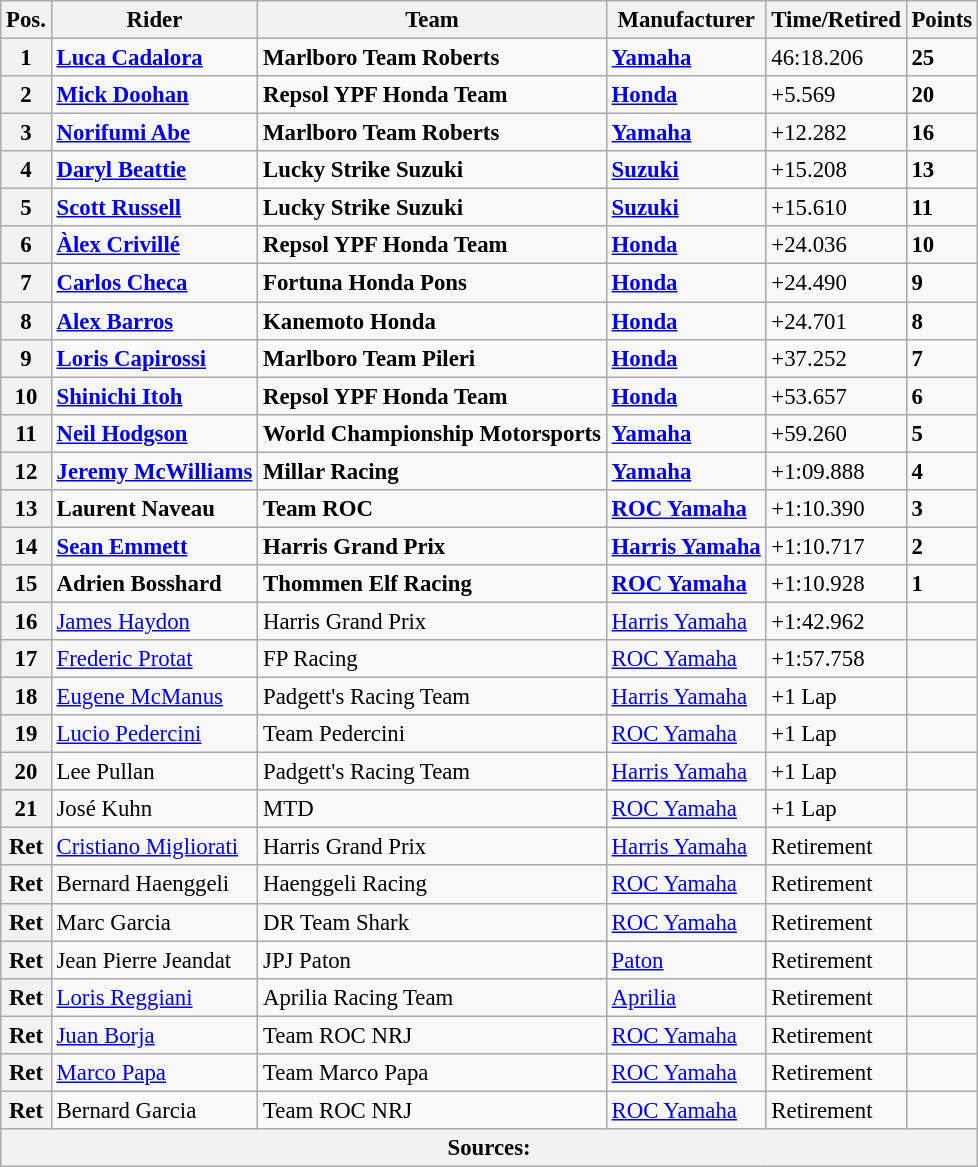<table class="wikitable" style="font-size: 95%;">
<tr>
<th>Pos.</th>
<th>Rider</th>
<th>Team</th>
<th>Manufacturer</th>
<th>Time/Retired</th>
<th>Points</th>
</tr>
<tr>
<th>1</th>
<td> <strong><a href='#'>Luca Cadalora</a></strong></td>
<td><strong>Marlboro Team Roberts</strong></td>
<td><strong><a href='#'>Yamaha</a></strong></td>
<td>46:18.206</td>
<td><strong>25</strong></td>
</tr>
<tr>
<th>2</th>
<td> <strong><a href='#'>Mick Doohan</a></strong></td>
<td><strong>Repsol YPF Honda Team</strong></td>
<td><strong><a href='#'>Honda</a></strong></td>
<td>+5.569</td>
<td><strong>20</strong></td>
</tr>
<tr>
<th>3</th>
<td> <strong><a href='#'>Norifumi Abe</a></strong></td>
<td><strong>Marlboro Team Roberts</strong></td>
<td><strong><a href='#'>Yamaha</a></strong></td>
<td>+12.282</td>
<td><strong>16</strong></td>
</tr>
<tr>
<th>4</th>
<td> <strong><a href='#'>Daryl Beattie</a></strong></td>
<td><strong>Lucky Strike Suzuki</strong></td>
<td><strong><a href='#'>Suzuki</a></strong></td>
<td>+15.208</td>
<td><strong>13</strong></td>
</tr>
<tr>
<th>5</th>
<td> <strong><a href='#'>Scott Russell</a></strong></td>
<td><strong>Lucky Strike Suzuki</strong></td>
<td><strong><a href='#'>Suzuki</a></strong></td>
<td>+15.610</td>
<td><strong>11</strong></td>
</tr>
<tr>
<th>6</th>
<td> <strong><a href='#'>Àlex Crivillé</a></strong></td>
<td><strong>Repsol YPF Honda Team</strong></td>
<td><strong><a href='#'>Honda</a></strong></td>
<td>+24.036</td>
<td><strong>10</strong></td>
</tr>
<tr>
<th>7</th>
<td> <strong><a href='#'>Carlos Checa</a></strong></td>
<td><strong>Fortuna Honda Pons</strong></td>
<td><strong><a href='#'>Honda</a></strong></td>
<td>+24.490</td>
<td><strong>9</strong></td>
</tr>
<tr>
<th>8</th>
<td> <strong><a href='#'>Alex Barros</a></strong></td>
<td><strong>Kanemoto Honda</strong></td>
<td><strong><a href='#'>Honda</a></strong></td>
<td>+24.701</td>
<td><strong>8</strong></td>
</tr>
<tr>
<th>9</th>
<td> <strong><a href='#'>Loris Capirossi</a></strong></td>
<td><strong>Marlboro Team Pileri</strong></td>
<td><strong><a href='#'>Honda</a></strong></td>
<td>+37.252</td>
<td><strong>7</strong></td>
</tr>
<tr>
<th>10</th>
<td> <strong><a href='#'>Shinichi Itoh</a></strong></td>
<td><strong>Repsol YPF Honda Team</strong></td>
<td><strong><a href='#'>Honda</a></strong></td>
<td>+53.657</td>
<td><strong>6</strong></td>
</tr>
<tr>
<th>11</th>
<td> <strong><a href='#'>Neil Hodgson</a></strong></td>
<td><strong>World Championship Motorsports</strong></td>
<td><strong><a href='#'>Yamaha</a></strong></td>
<td>+59.260</td>
<td><strong>5</strong></td>
</tr>
<tr>
<th>12</th>
<td> <strong><a href='#'>Jeremy McWilliams</a></strong></td>
<td><strong>Millar Racing</strong></td>
<td><strong><a href='#'>Yamaha</a></strong></td>
<td>+1:09.888</td>
<td><strong>4</strong></td>
</tr>
<tr>
<th>13</th>
<td> <strong>Laurent Naveau</strong></td>
<td><strong>Team ROC</strong></td>
<td><strong><a href='#'>ROC Yamaha</a></strong></td>
<td>+1:10.390</td>
<td><strong>3</strong></td>
</tr>
<tr>
<th>14</th>
<td> <strong><a href='#'>Sean Emmett</a></strong></td>
<td><strong>Harris Grand Prix</strong></td>
<td><strong><a href='#'>Harris Yamaha</a></strong></td>
<td>+1:10.717</td>
<td><strong>2</strong></td>
</tr>
<tr>
<th>15</th>
<td> <strong>Adrien Bosshard</strong></td>
<td><strong>Thommen Elf Racing</strong></td>
<td><strong><a href='#'>ROC Yamaha</a></strong></td>
<td>+1:10.928</td>
<td><strong>1</strong></td>
</tr>
<tr>
<th>16</th>
<td> <a href='#'>James Haydon</a></td>
<td>Harris Grand Prix</td>
<td><a href='#'>Harris Yamaha</a></td>
<td>+1:42.962</td>
<td></td>
</tr>
<tr>
<th>17</th>
<td> <a href='#'>Frederic Protat</a></td>
<td>FP Racing</td>
<td><a href='#'>ROC Yamaha</a></td>
<td>+1:57.758</td>
<td></td>
</tr>
<tr>
<th>18</th>
<td> <a href='#'>Eugene McManus</a></td>
<td>Padgett's Racing Team</td>
<td><a href='#'>Harris Yamaha</a></td>
<td>+1 Lap</td>
<td></td>
</tr>
<tr>
<th>19</th>
<td> <a href='#'>Lucio Pedercini</a></td>
<td>Team Pedercini</td>
<td><a href='#'>ROC Yamaha</a></td>
<td>+1 Lap</td>
<td></td>
</tr>
<tr>
<th>20</th>
<td> Lee Pullan</td>
<td>Padgett's Racing Team</td>
<td><a href='#'>Harris Yamaha</a></td>
<td>+1 Lap</td>
<td></td>
</tr>
<tr>
<th>21</th>
<td> José Kuhn</td>
<td>MTD</td>
<td><a href='#'>ROC Yamaha</a></td>
<td>+1 Lap</td>
<td></td>
</tr>
<tr>
<th>Ret</th>
<td> <a href='#'>Cristiano Migliorati</a></td>
<td>Harris Grand Prix</td>
<td><a href='#'>Harris Yamaha</a></td>
<td>Retirement</td>
<td></td>
</tr>
<tr>
<th>Ret</th>
<td> Bernard Haenggeli</td>
<td>Haenggeli Racing</td>
<td><a href='#'>ROC Yamaha</a></td>
<td>Retirement</td>
<td></td>
</tr>
<tr>
<th>Ret</th>
<td> Marc Garcia</td>
<td>DR Team Shark</td>
<td><a href='#'>ROC Yamaha</a></td>
<td>Retirement</td>
<td></td>
</tr>
<tr>
<th>Ret</th>
<td> Jean Pierre Jeandat</td>
<td>JPJ Paton</td>
<td><a href='#'>Paton</a></td>
<td>Retirement</td>
<td></td>
</tr>
<tr>
<th>Ret</th>
<td> <a href='#'>Loris Reggiani</a></td>
<td>Aprilia Racing Team</td>
<td><a href='#'>Aprilia</a></td>
<td>Retirement</td>
<td></td>
</tr>
<tr>
<th>Ret</th>
<td> <a href='#'>Juan Borja</a></td>
<td>Team ROC NRJ</td>
<td><a href='#'>ROC Yamaha</a></td>
<td>Retirement</td>
<td></td>
</tr>
<tr>
<th>Ret</th>
<td> <a href='#'>Marco Papa</a></td>
<td>Team Marco Papa</td>
<td><a href='#'>ROC Yamaha</a></td>
<td>Retirement</td>
<td></td>
</tr>
<tr>
<th>Ret</th>
<td> Bernard Garcia</td>
<td>Team ROC NRJ</td>
<td><a href='#'>ROC Yamaha</a></td>
<td>Retirement</td>
<td></td>
</tr>
<tr>
<th colspan=8>Sources:</th>
</tr>
</table>
